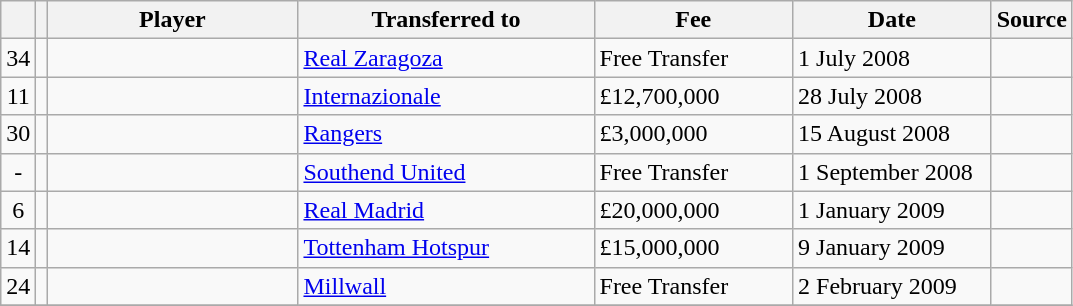<table class="wikitable plainrowheaders sortable">
<tr>
<th></th>
<th></th>
<th scope=col; style="width: 160px;">Player</th>
<th scope=col; style="width: 190px;">Transferred to</th>
<th scope=col; style="width: 125px;">Fee</th>
<th scope=col; style="width: 125px;">Date</th>
<th scope=col>Source</th>
</tr>
<tr>
<td align=center>34</td>
<td align=center></td>
<td></td>
<td> <a href='#'>Real Zaragoza</a></td>
<td>Free Transfer</td>
<td>1 July 2008</td>
<td></td>
</tr>
<tr>
<td align=center>11</td>
<td align=center></td>
<td></td>
<td> <a href='#'>Internazionale</a></td>
<td>£12,700,000</td>
<td>28 July 2008</td>
<td></td>
</tr>
<tr>
<td align=center>30</td>
<td align=center></td>
<td></td>
<td> <a href='#'>Rangers</a></td>
<td>£3,000,000</td>
<td>15 August 2008</td>
<td></td>
</tr>
<tr>
<td align=center>-</td>
<td align=center></td>
<td></td>
<td> <a href='#'>Southend United</a></td>
<td>Free Transfer</td>
<td>1 September 2008</td>
<td></td>
</tr>
<tr>
<td align=center>6</td>
<td align=center></td>
<td></td>
<td> <a href='#'>Real Madrid</a></td>
<td>£20,000,000</td>
<td>1 January 2009</td>
<td></td>
</tr>
<tr>
<td align=center>14</td>
<td align=center></td>
<td></td>
<td> <a href='#'>Tottenham Hotspur</a></td>
<td>£15,000,000</td>
<td>9 January 2009</td>
<td></td>
</tr>
<tr>
<td align=center>24</td>
<td align=center></td>
<td></td>
<td> <a href='#'>Millwall</a></td>
<td>Free Transfer</td>
<td>2 February 2009</td>
<td></td>
</tr>
<tr>
</tr>
</table>
